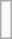<table class="wikitable">
<tr>
<td><br></td>
</tr>
</table>
